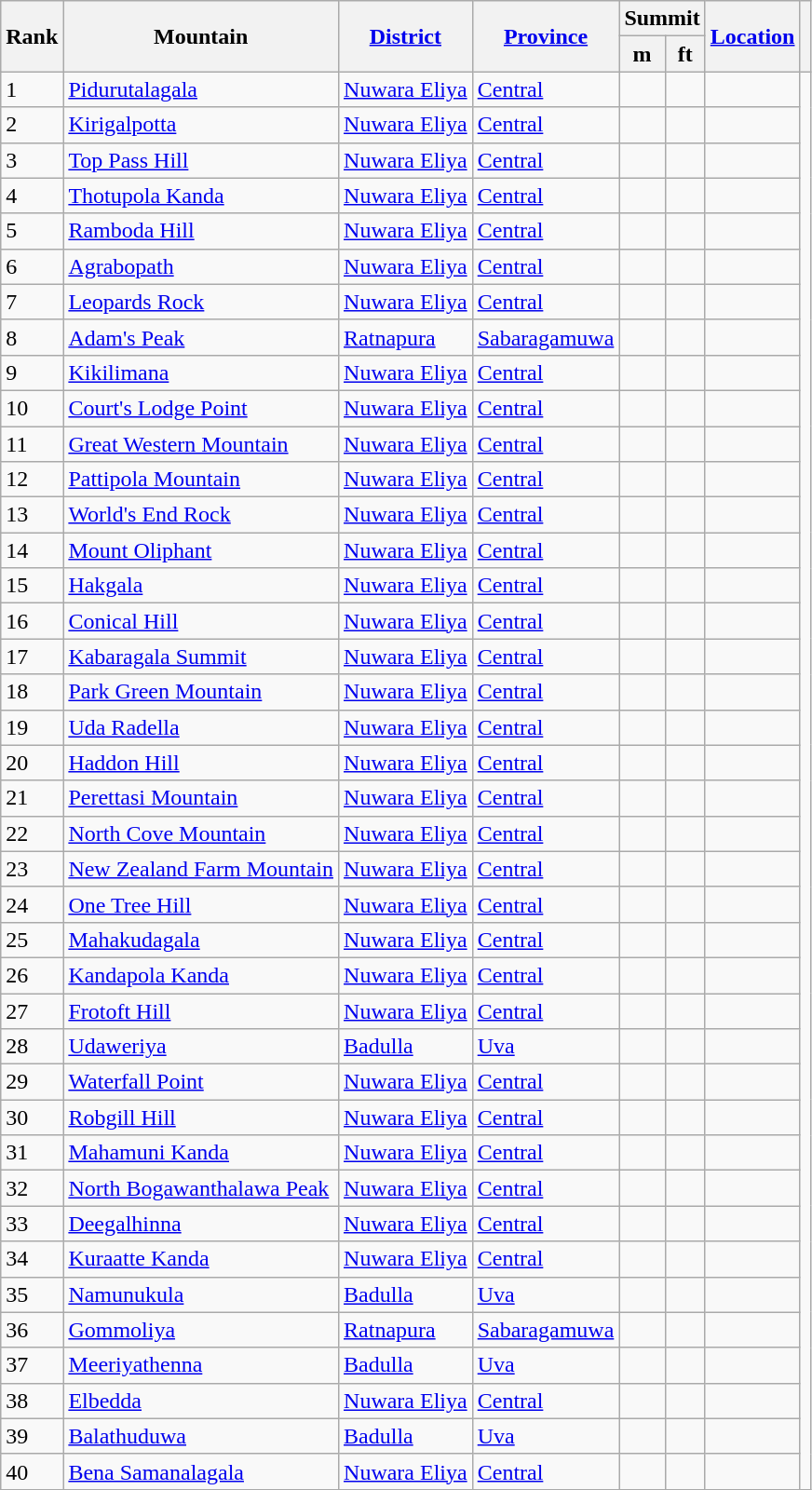<table class="wikitable plainrowheaders sortable" style="font-size:100%; text-align:left;">
<tr>
<th rowspan=2>Rank</th>
<th rowspan=2>Mountain</th>
<th rowspan=2><a href='#'>District</a></th>
<th rowspan=2><a href='#'>Province</a></th>
<th colspan=2>Summit</th>
<th rowspan=2 class="unsortable"><a href='#'>Location</a></th>
<th rowspan=2 class="unsortable"></th>
</tr>
<tr>
<th>m</th>
<th>ft</th>
</tr>
<tr>
<td>1</td>
<td><a href='#'>Pidurutalagala</a></td>
<td><a href='#'>Nuwara Eliya</a></td>
<td><a href='#'>Central</a></td>
<td></td>
<td></td>
<td></td>
</tr>
<tr>
<td>2</td>
<td><a href='#'>Kirigalpotta</a></td>
<td><a href='#'>Nuwara Eliya</a></td>
<td><a href='#'>Central</a></td>
<td></td>
<td></td>
<td></td>
</tr>
<tr>
<td>3</td>
<td><a href='#'>Top Pass Hill</a></td>
<td><a href='#'>Nuwara Eliya</a></td>
<td><a href='#'>Central</a></td>
<td></td>
<td></td>
<td></td>
</tr>
<tr>
<td>4</td>
<td><a href='#'>Thotupola Kanda</a></td>
<td><a href='#'>Nuwara Eliya</a></td>
<td><a href='#'>Central</a></td>
<td></td>
<td></td>
<td></td>
</tr>
<tr>
<td>5</td>
<td><a href='#'>Ramboda Hill</a></td>
<td><a href='#'>Nuwara Eliya</a></td>
<td><a href='#'>Central</a></td>
<td></td>
<td></td>
<td></td>
</tr>
<tr>
<td>6</td>
<td><a href='#'>Agrabopath</a></td>
<td><a href='#'>Nuwara Eliya</a></td>
<td><a href='#'>Central</a></td>
<td></td>
<td></td>
<td></td>
</tr>
<tr>
<td>7</td>
<td><a href='#'>Leopards Rock</a></td>
<td><a href='#'>Nuwara Eliya</a></td>
<td><a href='#'>Central</a></td>
<td></td>
<td></td>
<td></td>
</tr>
<tr>
<td>8</td>
<td><a href='#'>Adam's Peak</a></td>
<td><a href='#'>Ratnapura</a></td>
<td><a href='#'>Sabaragamuwa</a></td>
<td></td>
<td></td>
<td></td>
</tr>
<tr>
<td>9</td>
<td><a href='#'>Kikilimana</a></td>
<td><a href='#'>Nuwara Eliya</a></td>
<td><a href='#'>Central</a></td>
<td></td>
<td></td>
<td></td>
</tr>
<tr>
<td>10</td>
<td><a href='#'>Court's Lodge Point</a></td>
<td><a href='#'>Nuwara Eliya</a></td>
<td><a href='#'>Central</a></td>
<td></td>
<td></td>
<td></td>
</tr>
<tr>
<td>11</td>
<td><a href='#'>Great Western Mountain</a></td>
<td><a href='#'>Nuwara Eliya</a></td>
<td><a href='#'>Central</a></td>
<td></td>
<td></td>
<td></td>
</tr>
<tr>
<td>12</td>
<td><a href='#'>Pattipola Mountain</a></td>
<td><a href='#'>Nuwara Eliya</a></td>
<td><a href='#'>Central</a></td>
<td></td>
<td></td>
<td></td>
</tr>
<tr>
<td>13</td>
<td><a href='#'>World's End Rock</a></td>
<td><a href='#'>Nuwara Eliya</a></td>
<td><a href='#'>Central</a></td>
<td></td>
<td></td>
<td></td>
</tr>
<tr>
<td>14</td>
<td><a href='#'>Mount Oliphant</a></td>
<td><a href='#'>Nuwara Eliya</a></td>
<td><a href='#'>Central</a></td>
<td></td>
<td></td>
<td></td>
</tr>
<tr>
<td>15</td>
<td><a href='#'>Hakgala</a></td>
<td><a href='#'>Nuwara Eliya</a></td>
<td><a href='#'>Central</a></td>
<td></td>
<td></td>
<td></td>
</tr>
<tr>
<td>16</td>
<td><a href='#'>Conical Hill</a></td>
<td><a href='#'>Nuwara Eliya</a></td>
<td><a href='#'>Central</a></td>
<td></td>
<td></td>
<td></td>
</tr>
<tr>
<td>17</td>
<td><a href='#'>Kabaragala Summit</a></td>
<td><a href='#'>Nuwara Eliya</a></td>
<td><a href='#'>Central</a></td>
<td></td>
<td></td>
<td></td>
</tr>
<tr>
<td>18</td>
<td><a href='#'>Park Green Mountain</a></td>
<td><a href='#'>Nuwara Eliya</a></td>
<td><a href='#'>Central</a></td>
<td></td>
<td></td>
<td></td>
</tr>
<tr>
<td>19</td>
<td><a href='#'>Uda Radella</a></td>
<td><a href='#'>Nuwara Eliya</a></td>
<td><a href='#'>Central</a></td>
<td></td>
<td></td>
<td></td>
</tr>
<tr>
<td>20</td>
<td><a href='#'>Haddon Hill</a></td>
<td><a href='#'>Nuwara Eliya</a></td>
<td><a href='#'>Central</a></td>
<td></td>
<td></td>
<td></td>
</tr>
<tr>
<td>21</td>
<td><a href='#'>Perettasi Mountain</a></td>
<td><a href='#'>Nuwara Eliya</a></td>
<td><a href='#'>Central</a></td>
<td></td>
<td></td>
<td></td>
</tr>
<tr>
<td>22</td>
<td><a href='#'>North Cove Mountain</a></td>
<td><a href='#'>Nuwara Eliya</a></td>
<td><a href='#'>Central</a></td>
<td></td>
<td></td>
<td></td>
</tr>
<tr>
<td>23</td>
<td><a href='#'>New Zealand Farm Mountain</a></td>
<td><a href='#'>Nuwara Eliya</a></td>
<td><a href='#'>Central</a></td>
<td></td>
<td></td>
<td></td>
</tr>
<tr>
<td>24</td>
<td><a href='#'>One Tree Hill</a></td>
<td><a href='#'>Nuwara Eliya</a></td>
<td><a href='#'>Central</a></td>
<td></td>
<td></td>
<td></td>
</tr>
<tr>
<td>25</td>
<td><a href='#'>Mahakudagala</a></td>
<td><a href='#'>Nuwara Eliya</a></td>
<td><a href='#'>Central</a></td>
<td></td>
<td></td>
<td></td>
</tr>
<tr>
<td>26</td>
<td><a href='#'>Kandapola Kanda</a></td>
<td><a href='#'>Nuwara Eliya</a></td>
<td><a href='#'>Central</a></td>
<td></td>
<td></td>
<td></td>
</tr>
<tr>
<td>27</td>
<td><a href='#'>Frotoft Hill</a></td>
<td><a href='#'>Nuwara Eliya</a></td>
<td><a href='#'>Central</a></td>
<td></td>
<td></td>
<td></td>
</tr>
<tr>
<td>28</td>
<td><a href='#'>Udaweriya</a></td>
<td><a href='#'>Badulla</a></td>
<td><a href='#'>Uva</a></td>
<td></td>
<td></td>
<td></td>
</tr>
<tr>
<td>29</td>
<td><a href='#'>Waterfall Point</a></td>
<td><a href='#'>Nuwara Eliya</a></td>
<td><a href='#'>Central</a></td>
<td></td>
<td></td>
<td></td>
</tr>
<tr>
<td>30</td>
<td><a href='#'>Robgill Hill</a></td>
<td><a href='#'>Nuwara Eliya</a></td>
<td><a href='#'>Central</a></td>
<td></td>
<td></td>
<td></td>
</tr>
<tr>
<td>31</td>
<td><a href='#'>Mahamuni Kanda</a></td>
<td><a href='#'>Nuwara Eliya</a></td>
<td><a href='#'>Central</a></td>
<td></td>
<td></td>
<td></td>
</tr>
<tr>
<td>32</td>
<td><a href='#'>North Bogawanthalawa Peak</a></td>
<td><a href='#'>Nuwara Eliya</a></td>
<td><a href='#'>Central</a></td>
<td></td>
<td></td>
<td></td>
</tr>
<tr>
<td>33</td>
<td><a href='#'>Deegalhinna</a></td>
<td><a href='#'>Nuwara Eliya</a></td>
<td><a href='#'>Central</a></td>
<td></td>
<td></td>
<td></td>
</tr>
<tr>
<td>34</td>
<td><a href='#'>Kuraatte Kanda</a></td>
<td><a href='#'>Nuwara Eliya</a></td>
<td><a href='#'>Central</a></td>
<td></td>
<td></td>
<td></td>
</tr>
<tr>
<td>35</td>
<td><a href='#'>Namunukula</a></td>
<td><a href='#'>Badulla</a></td>
<td><a href='#'>Uva</a></td>
<td></td>
<td></td>
<td></td>
</tr>
<tr>
<td>36</td>
<td><a href='#'>Gommoliya</a></td>
<td><a href='#'>Ratnapura</a></td>
<td><a href='#'>Sabaragamuwa</a></td>
<td></td>
<td></td>
<td></td>
</tr>
<tr>
<td>37</td>
<td><a href='#'>Meeriyathenna</a></td>
<td><a href='#'>Badulla</a></td>
<td><a href='#'>Uva</a></td>
<td></td>
<td></td>
<td></td>
</tr>
<tr>
<td>38</td>
<td><a href='#'>Elbedda</a></td>
<td><a href='#'>Nuwara Eliya</a></td>
<td><a href='#'>Central</a></td>
<td></td>
<td></td>
<td></td>
</tr>
<tr>
<td>39</td>
<td><a href='#'>Balathuduwa</a></td>
<td><a href='#'>Badulla</a></td>
<td><a href='#'>Uva</a></td>
<td></td>
<td></td>
<td></td>
</tr>
<tr>
<td>40</td>
<td><a href='#'>Bena Samanalagala</a></td>
<td><a href='#'>Nuwara Eliya</a></td>
<td><a href='#'>Central</a></td>
<td></td>
<td></td>
<td></td>
</tr>
<tr>
</tr>
</table>
